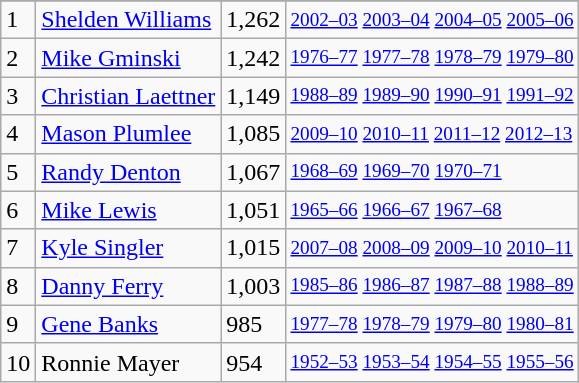<table class="wikitable">
<tr>
</tr>
<tr>
<td>1</td>
<td><a href='#'>Shelden Williams</a></td>
<td>1,262</td>
<td style="font-size:80%;"><a href='#'>2002–03</a> <a href='#'>2003–04</a> <a href='#'>2004–05</a> <a href='#'>2005–06</a></td>
</tr>
<tr>
<td>2</td>
<td><a href='#'>Mike Gminski</a></td>
<td>1,242</td>
<td style="font-size:80%;"><a href='#'>1976–77</a> <a href='#'>1977–78</a> <a href='#'>1978–79</a> <a href='#'>1979–80</a></td>
</tr>
<tr>
<td>3</td>
<td><a href='#'>Christian Laettner</a></td>
<td>1,149</td>
<td style="font-size:80%;"><a href='#'>1988–89</a> <a href='#'>1989–90</a> <a href='#'>1990–91</a> <a href='#'>1991–92</a></td>
</tr>
<tr>
<td>4</td>
<td><a href='#'>Mason Plumlee</a></td>
<td>1,085</td>
<td style="font-size:80%;"><a href='#'>2009–10</a> <a href='#'>2010–11</a> <a href='#'>2011–12</a> <a href='#'>2012–13</a></td>
</tr>
<tr>
<td>5</td>
<td><a href='#'>Randy Denton</a></td>
<td>1,067</td>
<td style="font-size:80%;"><a href='#'>1968–69</a> <a href='#'>1969–70</a> <a href='#'>1970–71</a></td>
</tr>
<tr>
<td>6</td>
<td><a href='#'>Mike Lewis</a></td>
<td>1,051</td>
<td style="font-size:80%;"><a href='#'>1965–66</a> <a href='#'>1966–67</a> <a href='#'>1967–68</a></td>
</tr>
<tr>
<td>7</td>
<td><a href='#'>Kyle Singler</a></td>
<td>1,015</td>
<td style="font-size:80%;"><a href='#'>2007–08</a> <a href='#'>2008–09</a> <a href='#'>2009–10</a> <a href='#'>2010–11</a></td>
</tr>
<tr>
<td>8</td>
<td><a href='#'>Danny Ferry</a></td>
<td>1,003</td>
<td style="font-size:80%;"><a href='#'>1985–86</a> <a href='#'>1986–87</a> <a href='#'>1987–88</a> <a href='#'>1988–89</a></td>
</tr>
<tr>
<td>9</td>
<td><a href='#'>Gene Banks</a></td>
<td>985</td>
<td style="font-size:80%;"><a href='#'>1977–78</a> <a href='#'>1978–79</a> <a href='#'>1979–80</a> <a href='#'>1980–81</a></td>
</tr>
<tr>
<td>10</td>
<td>Ronnie Mayer</td>
<td>954</td>
<td style="font-size:80%;"><a href='#'>1952–53</a> <a href='#'>1953–54</a> <a href='#'>1954–55</a> <a href='#'>1955–56</a></td>
</tr>
</table>
